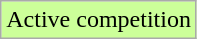<table class="wikitable">
<tr bgcolor="#CCFF99">
<td>Active competition</td>
</tr>
</table>
